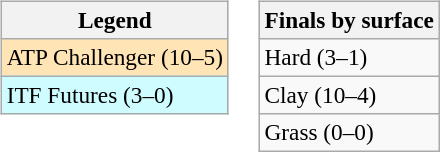<table>
<tr valign=top>
<td><br><table class=wikitable style=font-size:97%>
<tr>
<th>Legend</th>
</tr>
<tr bgcolor=moccasin>
<td>ATP Challenger (10–5)</td>
</tr>
<tr bgcolor=cffcff>
<td>ITF Futures (3–0)</td>
</tr>
</table>
</td>
<td><br><table class=wikitable style=font-size:97%>
<tr>
<th>Finals by surface</th>
</tr>
<tr>
<td>Hard (3–1)</td>
</tr>
<tr>
<td>Clay (10–4)</td>
</tr>
<tr>
<td>Grass (0–0)</td>
</tr>
</table>
</td>
</tr>
</table>
